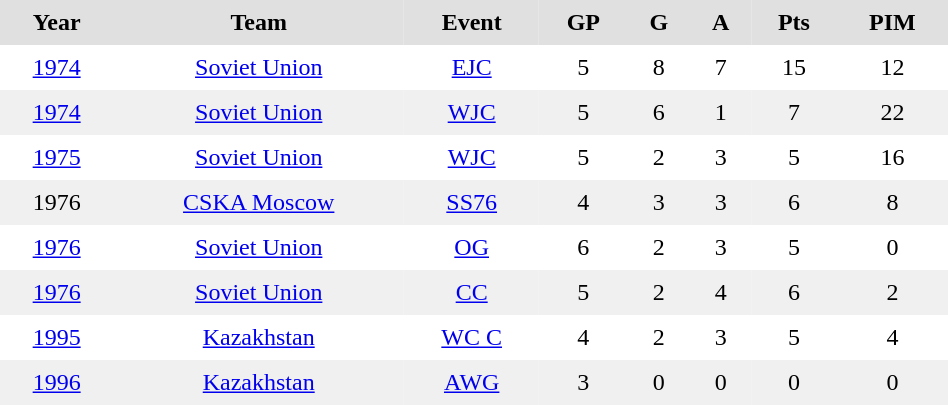<table BORDER="0" CELLPADDING="6" CELLSPACING="0" width="50%" style="text-align:center">
<tr bgcolor="#e0e0e0">
<th>Year</th>
<th>Team</th>
<th>Event</th>
<th>GP</th>
<th>G</th>
<th>A</th>
<th>Pts</th>
<th>PIM</th>
</tr>
<tr>
<td><a href='#'>1974</a></td>
<td><a href='#'>Soviet Union</a></td>
<td><a href='#'>EJC</a></td>
<td>5</td>
<td>8</td>
<td>7</td>
<td>15</td>
<td>12</td>
</tr>
<tr bgcolor="#f0f0f0">
<td><a href='#'>1974</a></td>
<td><a href='#'>Soviet Union</a></td>
<td><a href='#'>WJC</a></td>
<td>5</td>
<td>6</td>
<td>1</td>
<td>7</td>
<td>22</td>
</tr>
<tr>
<td><a href='#'>1975</a></td>
<td><a href='#'>Soviet Union</a></td>
<td><a href='#'>WJC</a></td>
<td>5</td>
<td>2</td>
<td>3</td>
<td>5</td>
<td>16</td>
</tr>
<tr bgcolor="#f0f0f0">
<td>1976</td>
<td><a href='#'>CSKA Moscow</a></td>
<td><a href='#'>SS76</a></td>
<td>4</td>
<td>3</td>
<td>3</td>
<td>6</td>
<td>8</td>
</tr>
<tr>
<td><a href='#'>1976</a></td>
<td><a href='#'>Soviet Union</a></td>
<td><a href='#'>OG</a></td>
<td>6</td>
<td>2</td>
<td>3</td>
<td>5</td>
<td>0</td>
</tr>
<tr bgcolor="#f0f0f0">
<td><a href='#'>1976</a></td>
<td><a href='#'>Soviet Union</a></td>
<td><a href='#'>CC</a></td>
<td>5</td>
<td>2</td>
<td>4</td>
<td>6</td>
<td>2</td>
</tr>
<tr>
<td><a href='#'>1995</a></td>
<td><a href='#'>Kazakhstan</a></td>
<td><a href='#'>WC C</a></td>
<td>4</td>
<td>2</td>
<td>3</td>
<td>5</td>
<td>4</td>
</tr>
<tr bgcolor="#f0f0f0">
<td><a href='#'>1996</a></td>
<td><a href='#'>Kazakhstan</a></td>
<td><a href='#'>AWG</a></td>
<td>3</td>
<td>0</td>
<td>0</td>
<td>0</td>
<td>0</td>
</tr>
</table>
